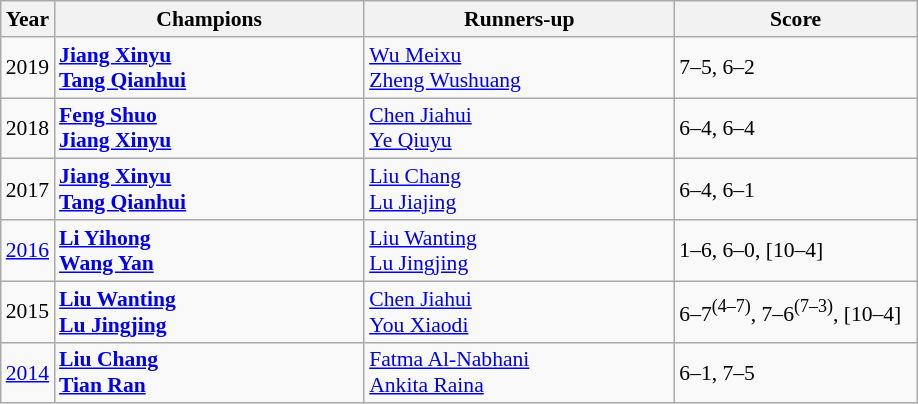<table class="wikitable" style="font-size:90%">
<tr>
<th>Year</th>
<th width="200">Champions</th>
<th width="200">Runners-up</th>
<th width="155">Score</th>
</tr>
<tr>
<td>2019</td>
<td> <strong><a href='#'>Jiang Xinyu</a></strong> <br>  <strong><a href='#'>Tang Qianhui</a></strong></td>
<td> <a href='#'>Wu Meixu</a> <br>  <a href='#'>Zheng Wushuang</a></td>
<td>7–5, 6–2</td>
</tr>
<tr>
<td>2018</td>
<td> <strong><a href='#'>Feng Shuo</a></strong> <br>  <strong><a href='#'>Jiang Xinyu</a></strong></td>
<td> <a href='#'>Chen Jiahui</a> <br>  <a href='#'>Ye Qiuyu</a></td>
<td>6–4, 6–4</td>
</tr>
<tr>
<td>2017</td>
<td> <strong><a href='#'>Jiang Xinyu</a></strong> <br>  <strong><a href='#'>Tang Qianhui</a></strong></td>
<td> <a href='#'>Liu Chang</a> <br>  <a href='#'>Lu Jiajing</a></td>
<td>6–4, 6–1</td>
</tr>
<tr>
<td><a href='#'>2016</a></td>
<td> <strong><a href='#'>Li Yihong</a></strong> <br>  <strong><a href='#'>Wang Yan</a></strong></td>
<td> <a href='#'>Liu Wanting</a> <br>  <a href='#'>Lu Jingjing</a></td>
<td>1–6, 6–0, [10–4]</td>
</tr>
<tr>
<td>2015</td>
<td> <strong><a href='#'>Liu Wanting</a></strong> <br>  <strong><a href='#'>Lu Jingjing</a></strong></td>
<td> <a href='#'>Chen Jiahui</a> <br>  <a href='#'>You Xiaodi</a></td>
<td>6–7<sup>(4–7)</sup>, 7–6<sup>(7–3)</sup>, [10–4]</td>
</tr>
<tr>
<td><a href='#'>2014</a></td>
<td> <strong><a href='#'>Liu Chang</a></strong> <br>  <strong><a href='#'>Tian Ran</a></strong></td>
<td> <a href='#'>Fatma Al-Nabhani</a> <br>  <a href='#'>Ankita Raina</a></td>
<td>6–1, 7–5</td>
</tr>
</table>
